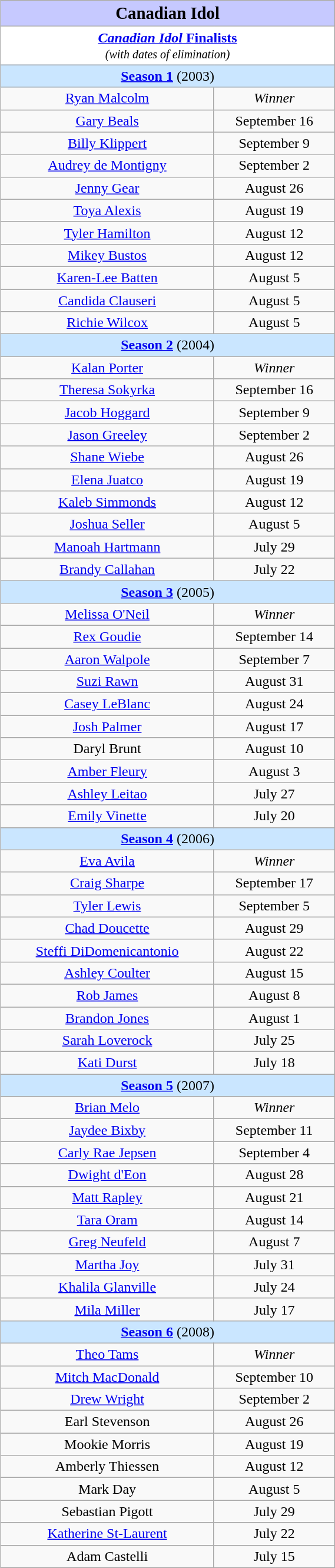<table style="width:30%; float:right; margin-left:15px; text-align:center;" class="wikitable">
<tr>
<td colspan="2" style="background:#C6C9FF; text-align:center;"><big><strong>Canadian Idol</strong></big></td>
</tr>
<tr>
<td colspan="2" style="background:#fff; text-align:center;"><strong><a href='#'><em>Canadian Idol</em> Finalists</a></strong><br><small><em>(with dates of elimination)</em></small></td>
</tr>
<tr>
<td colspan="2" style="background:#CAE6FF; text-align:center;"><strong><a href='#'>Season 1</a></strong> (2003)</td>
</tr>
<tr>
<td><a href='#'>Ryan Malcolm</a></td>
<td><em>Winner</em></td>
</tr>
<tr>
<td><a href='#'>Gary Beals</a></td>
<td>September 16</td>
</tr>
<tr>
<td><a href='#'>Billy Klippert</a></td>
<td>September 9</td>
</tr>
<tr>
<td><a href='#'>Audrey de Montigny</a></td>
<td>September 2</td>
</tr>
<tr>
<td><a href='#'>Jenny Gear</a></td>
<td>August 26</td>
</tr>
<tr>
<td><a href='#'>Toya Alexis</a></td>
<td>August 19</td>
</tr>
<tr>
<td><a href='#'>Tyler Hamilton</a></td>
<td>August 12</td>
</tr>
<tr>
<td><a href='#'>Mikey Bustos</a></td>
<td>August 12</td>
</tr>
<tr>
<td><a href='#'>Karen-Lee Batten</a></td>
<td>August 5</td>
</tr>
<tr>
<td><a href='#'>Candida Clauseri</a></td>
<td>August 5</td>
</tr>
<tr>
<td><a href='#'>Richie Wilcox</a></td>
<td>August 5</td>
</tr>
<tr>
<td colspan="2" style="background:#CAE6FF; text-align:center;"><strong><a href='#'>Season 2</a></strong> (2004)</td>
</tr>
<tr>
<td><a href='#'>Kalan Porter</a></td>
<td><em>Winner</em></td>
</tr>
<tr>
<td><a href='#'>Theresa Sokyrka</a></td>
<td>September 16</td>
</tr>
<tr>
<td><a href='#'>Jacob Hoggard</a></td>
<td>September 9</td>
</tr>
<tr>
<td><a href='#'>Jason Greeley</a></td>
<td>September 2</td>
</tr>
<tr>
<td><a href='#'>Shane Wiebe</a></td>
<td>August 26</td>
</tr>
<tr>
<td><a href='#'>Elena Juatco</a></td>
<td>August 19</td>
</tr>
<tr>
<td><a href='#'>Kaleb Simmonds</a></td>
<td>August 12</td>
</tr>
<tr>
<td><a href='#'>Joshua Seller</a></td>
<td>August 5</td>
</tr>
<tr>
<td><a href='#'>Manoah Hartmann</a></td>
<td>July 29</td>
</tr>
<tr>
<td><a href='#'>Brandy Callahan</a></td>
<td>July 22</td>
</tr>
<tr>
<td colspan="2" style="background:#CAE6FF; text-align:center;"><strong><a href='#'>Season 3</a></strong> (2005)</td>
</tr>
<tr>
<td><a href='#'>Melissa O'Neil</a></td>
<td><em>Winner</em></td>
</tr>
<tr>
<td><a href='#'>Rex Goudie</a></td>
<td>September 14</td>
</tr>
<tr>
<td><a href='#'>Aaron Walpole</a></td>
<td>September 7</td>
</tr>
<tr>
<td><a href='#'>Suzi Rawn</a></td>
<td>August 31</td>
</tr>
<tr>
<td><a href='#'>Casey LeBlanc</a></td>
<td>August 24</td>
</tr>
<tr>
<td><a href='#'>Josh Palmer</a></td>
<td>August 17</td>
</tr>
<tr>
<td>Daryl Brunt</td>
<td>August 10</td>
</tr>
<tr>
<td><a href='#'>Amber Fleury</a></td>
<td>August 3</td>
</tr>
<tr>
<td><a href='#'>Ashley Leitao</a></td>
<td>July 27</td>
</tr>
<tr>
<td><a href='#'>Emily Vinette</a></td>
<td>July 20</td>
</tr>
<tr>
<td colspan="2" style="background:#CAE6FF; text-align:center;"><strong><a href='#'>Season 4</a></strong> (2006)</td>
</tr>
<tr>
<td><a href='#'>Eva Avila</a></td>
<td><em>Winner</em></td>
</tr>
<tr>
<td><a href='#'>Craig Sharpe</a></td>
<td>September 17</td>
</tr>
<tr>
<td><a href='#'>Tyler Lewis</a></td>
<td>September 5</td>
</tr>
<tr>
<td><a href='#'>Chad Doucette</a></td>
<td>August 29</td>
</tr>
<tr>
<td><a href='#'>Steffi DiDomenicantonio</a></td>
<td>August 22</td>
</tr>
<tr>
<td><a href='#'>Ashley Coulter</a></td>
<td>August 15</td>
</tr>
<tr>
<td><a href='#'>Rob James</a></td>
<td>August 8</td>
</tr>
<tr>
<td><a href='#'>Brandon Jones</a></td>
<td>August 1</td>
</tr>
<tr>
<td><a href='#'>Sarah Loverock</a></td>
<td>July 25</td>
</tr>
<tr>
<td><a href='#'>Kati Durst</a></td>
<td>July 18</td>
</tr>
<tr>
<td colspan="2" style="background:#CAE6FF; text-align:center;"><strong><a href='#'>Season 5</a></strong> (2007)</td>
</tr>
<tr>
<td><a href='#'>Brian Melo</a></td>
<td><em>Winner</em></td>
</tr>
<tr>
<td><a href='#'>Jaydee Bixby</a></td>
<td>September 11</td>
</tr>
<tr>
<td><a href='#'>Carly Rae Jepsen</a></td>
<td>September 4</td>
</tr>
<tr>
<td><a href='#'>Dwight d'Eon</a></td>
<td>August 28</td>
</tr>
<tr>
<td><a href='#'>Matt Rapley</a></td>
<td>August 21</td>
</tr>
<tr>
<td><a href='#'>Tara Oram</a></td>
<td>August 14</td>
</tr>
<tr>
<td><a href='#'>Greg Neufeld</a></td>
<td>August 7</td>
</tr>
<tr>
<td><a href='#'>Martha Joy</a></td>
<td>July 31</td>
</tr>
<tr>
<td><a href='#'>Khalila Glanville</a></td>
<td>July 24</td>
</tr>
<tr>
<td><a href='#'>Mila Miller</a></td>
<td>July 17</td>
</tr>
<tr>
<td colspan="2" style="background:#CAE6FF; text-align:center;"><strong><a href='#'>Season 6</a></strong> (2008)</td>
</tr>
<tr>
<td><a href='#'>Theo Tams</a></td>
<td><em>Winner</em></td>
</tr>
<tr>
<td><a href='#'>Mitch MacDonald</a></td>
<td>September 10</td>
</tr>
<tr>
<td><a href='#'>Drew Wright</a></td>
<td>September 2</td>
</tr>
<tr>
<td>Earl Stevenson</td>
<td>August 26</td>
</tr>
<tr>
<td>Mookie Morris</td>
<td>August 19</td>
</tr>
<tr>
<td>Amberly Thiessen</td>
<td>August 12</td>
</tr>
<tr>
<td>Mark Day</td>
<td>August 5</td>
</tr>
<tr>
<td>Sebastian Pigott</td>
<td>July 29</td>
</tr>
<tr>
<td><a href='#'>Katherine St-Laurent</a></td>
<td>July 22</td>
</tr>
<tr>
<td>Adam Castelli</td>
<td>July 15</td>
</tr>
</table>
